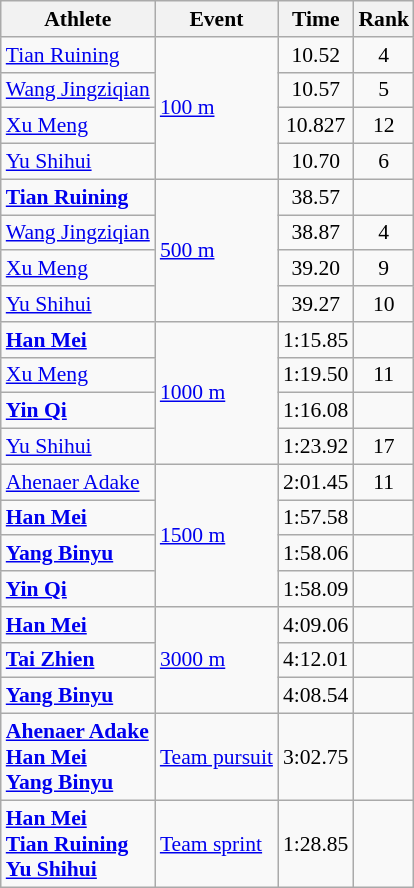<table class="wikitable" style="font-size:90%">
<tr>
<th>Athlete</th>
<th>Event</th>
<th>Time</th>
<th>Rank</th>
</tr>
<tr align=center>
<td align=left><a href='#'>Tian Ruining</a></td>
<td align=left rowspan=4><a href='#'>100 m</a></td>
<td>10.52</td>
<td>4</td>
</tr>
<tr align=center>
<td align=left><a href='#'>Wang Jingziqian</a></td>
<td>10.57</td>
<td>5</td>
</tr>
<tr align=center>
<td align=left><a href='#'>Xu Meng</a></td>
<td>10.827</td>
<td>12</td>
</tr>
<tr align=center>
<td align=left><a href='#'>Yu Shihui</a></td>
<td>10.70</td>
<td>6</td>
</tr>
<tr align=center>
<td align=left><strong><a href='#'>Tian Ruining</a></strong></td>
<td align=left rowspan=4><a href='#'>500 m</a></td>
<td>38.57</td>
<td></td>
</tr>
<tr align=center>
<td align=left><a href='#'>Wang Jingziqian</a></td>
<td>38.87</td>
<td>4</td>
</tr>
<tr align=center>
<td align=left><a href='#'>Xu Meng</a></td>
<td>39.20</td>
<td>9</td>
</tr>
<tr align=center>
<td align=left><a href='#'>Yu Shihui</a></td>
<td>39.27</td>
<td>10</td>
</tr>
<tr align=center>
<td align=left><strong><a href='#'>Han Mei</a></strong></td>
<td align=left rowspan=4><a href='#'>1000 m</a></td>
<td>1:15.85</td>
<td></td>
</tr>
<tr align=center>
<td align=left><a href='#'>Xu Meng</a></td>
<td>1:19.50</td>
<td>11</td>
</tr>
<tr align=center>
<td align=left><strong><a href='#'>Yin Qi</a></strong></td>
<td>1:16.08</td>
<td></td>
</tr>
<tr align=center>
<td align=left><a href='#'>Yu Shihui</a></td>
<td>1:23.92</td>
<td>17</td>
</tr>
<tr align=center>
<td align=left><a href='#'>Ahenaer Adake</a></td>
<td align=left rowspan=4><a href='#'>1500 m</a></td>
<td>2:01.45</td>
<td>11</td>
</tr>
<tr align=center>
<td align=left><strong><a href='#'>Han Mei</a></strong></td>
<td>1:57.58</td>
<td></td>
</tr>
<tr align=center>
<td align=left><strong><a href='#'>Yang Binyu</a></strong></td>
<td>1:58.06</td>
<td></td>
</tr>
<tr align=center>
<td align=left><strong><a href='#'>Yin Qi</a></strong></td>
<td>1:58.09</td>
<td></td>
</tr>
<tr align=center>
<td align=left><strong><a href='#'>Han Mei</a></strong></td>
<td align=left rowspan=3><a href='#'>3000 m</a></td>
<td>4:09.06</td>
<td></td>
</tr>
<tr align=center>
<td align=left><strong><a href='#'>Tai Zhien</a></strong></td>
<td>4:12.01</td>
<td></td>
</tr>
<tr align=center>
<td align=left><strong><a href='#'>Yang Binyu</a></strong></td>
<td>4:08.54</td>
<td></td>
</tr>
<tr align=center>
<td align=left><strong><a href='#'>Ahenaer Adake</a><br><a href='#'>Han Mei</a><br><a href='#'>Yang Binyu</a></strong></td>
<td align=left><a href='#'>Team pursuit</a></td>
<td>3:02.75</td>
<td></td>
</tr>
<tr align=center>
<td align=left><strong><a href='#'>Han Mei</a><br><a href='#'>Tian Ruining</a><br><a href='#'>Yu Shihui</a></strong></td>
<td align=left><a href='#'>Team sprint</a></td>
<td>1:28.85</td>
<td></td>
</tr>
</table>
